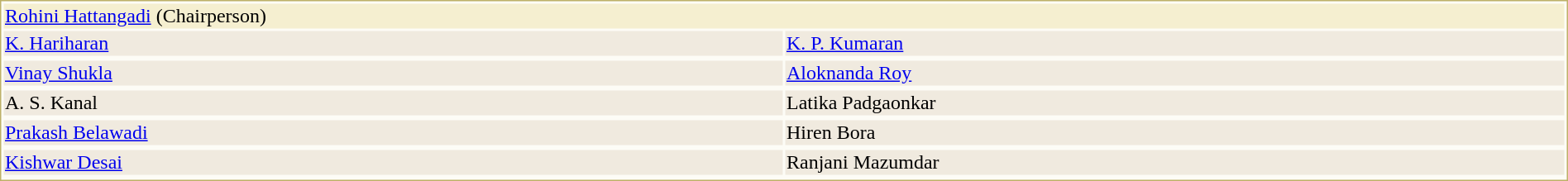<table style="width:100%;border: 1px solid #BEB168;background-color:#FDFCF6;">
<tr>
<td colspan="2" style="background-color:#F5EFD0;"> <a href='#'>Rohini Hattangadi</a> (Chairperson) </td>
</tr>
<tr style="background-color:#F0EADF;">
<td style="width:50%"> <a href='#'>K. Hariharan</a> </td>
<td style="width:50%"> <a href='#'>K. P. Kumaran</a> </td>
</tr>
<tr style="vertical-align:top;">
</tr>
<tr style="background-color:#F0EADF;">
<td style="width:50%"> <a href='#'>Vinay Shukla</a> </td>
<td style="width:50%"> <a href='#'>Aloknanda Roy</a> </td>
</tr>
<tr style="vertical-align:top;">
</tr>
<tr style="background-color:#F0EADF;">
<td style="width:50%"> A. S. Kanal </td>
<td style="width:50%"> Latika Padgaonkar </td>
</tr>
<tr style="vertical-align:top;">
</tr>
<tr style="background-color:#F0EADF;">
<td style="width:50%"> <a href='#'>Prakash Belawadi</a> </td>
<td style="width:50%"> Hiren Bora </td>
</tr>
<tr style="vertical-align:top;">
</tr>
<tr style="background-color:#F0EADF;">
<td style="width:50%"> <a href='#'>Kishwar Desai</a> </td>
<td style="width:50%"> Ranjani Mazumdar </td>
</tr>
<tr style="vertical-align:top;">
</tr>
</table>
